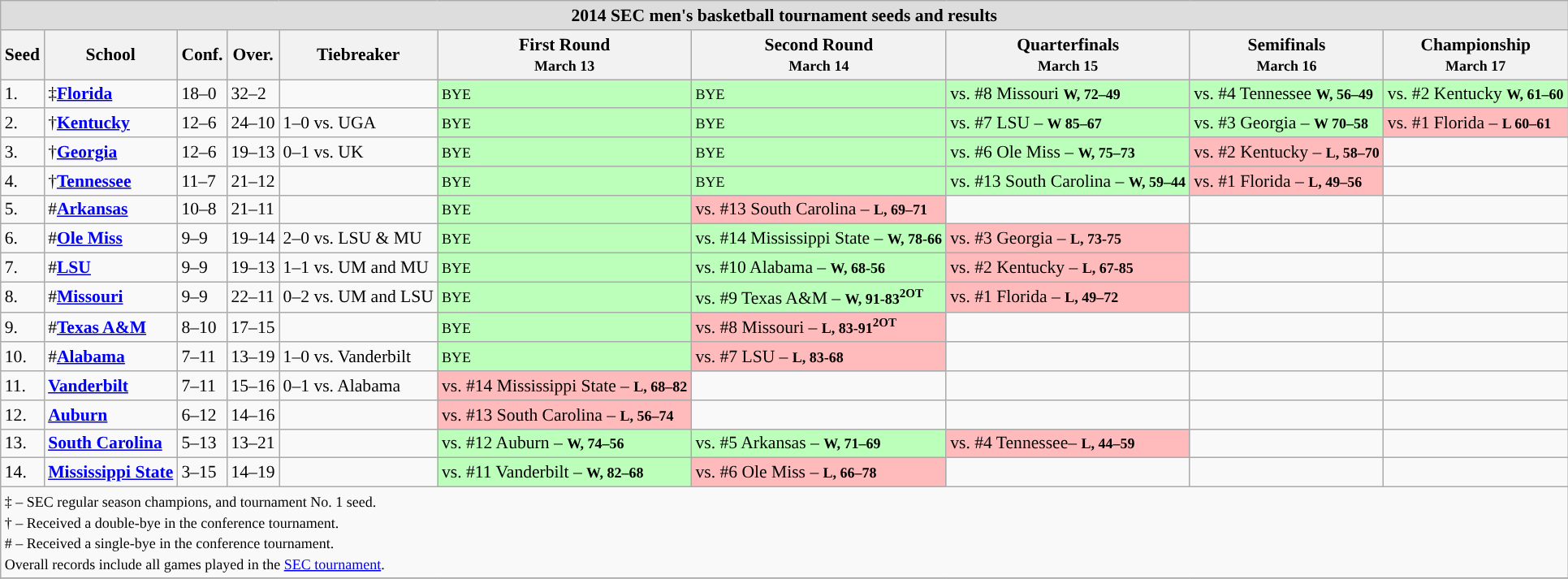<table class="wikitable" style="white-space:nowrap; font-size:90%;">
<tr>
<td colspan="10" style="text-align:center; background:#DDDDDD; font:#000000"><strong>2014 SEC men's basketball tournament seeds and results</strong></td>
</tr>
<tr bgcolor="#efefef">
<th>Seed</th>
<th>School</th>
<th>Conf.</th>
<th>Over.</th>
<th>Tiebreaker</th>
<th>First Round<br><small>March 13</small></th>
<th>Second Round<br><small>March 14</small></th>
<th>Quarterfinals<br><small>March 15</small></th>
<th>Semifinals<br><small>March 16</small></th>
<th>Championship<br><small>March 17</small></th>
</tr>
<tr>
<td>1.</td>
<td>‡<strong><a href='#'>Florida</a></strong></td>
<td>18–0</td>
<td>32–2</td>
<td></td>
<td style="background:#bfb;"><small>BYE</small></td>
<td style="background:#bfb;"><small>BYE</small></td>
<td style="background:#bfb;">vs. #8 Missouri <small><strong>W, 72–49</strong></small></td>
<td style="background:#bfb;">vs. #4 Tennessee <small><strong>W, 56–49</strong></small></td>
<td style="background:#bfb;">vs. #2 Kentucky <small><strong>W, 61–60</strong></small></td>
</tr>
<tr>
<td>2.</td>
<td>†<strong><a href='#'>Kentucky</a></strong></td>
<td>12–6</td>
<td>24–10</td>
<td>1–0 vs. UGA</td>
<td style="background:#bfb;"><small>BYE</small></td>
<td style="background:#bfb;"><small>BYE</small></td>
<td style="background:#bfb;">vs. #7 LSU – <small><strong>W 85–67</strong></small></td>
<td style="background:#bfb;">vs. #3 Georgia – <small><strong>W 70–58</strong></small></td>
<td style="background:#fbb;">vs. #1 Florida – <small><strong>L 60–61</strong></small></td>
</tr>
<tr>
<td>3.</td>
<td>†<strong><a href='#'>Georgia</a></strong></td>
<td>12–6</td>
<td>19–13</td>
<td>0–1 vs. UK</td>
<td style="background:#bfb;"><small>BYE</small></td>
<td style="background:#bfb;"><small>BYE</small></td>
<td style="background:#bfb;">vs. #6 Ole Miss – <small><strong>W, 75–73</strong></small></td>
<td style="background:#fbb;">vs. #2 Kentucky – <small><strong>L, 58–70</strong></small></td>
<td></td>
</tr>
<tr>
<td>4.</td>
<td>†<strong><a href='#'>Tennessee</a></strong></td>
<td>11–7</td>
<td>21–12</td>
<td></td>
<td style="background:#bfb;"><small>BYE</small></td>
<td style="background:#bfb;"><small>BYE</small></td>
<td style="background:#bfb;">vs. #13 South Carolina – <small><strong>W, 59–44</strong></small></td>
<td style="background:#fbb;">vs. #1 Florida – <small><strong>L, 49–56</strong></small></td>
<td></td>
</tr>
<tr>
<td>5.</td>
<td>#<strong><a href='#'>Arkansas</a></strong></td>
<td>10–8</td>
<td>21–11</td>
<td></td>
<td style="background:#bfb;"><small>BYE</small></td>
<td style="background:#fbb;">vs. #13 South Carolina – <small><strong>L, 69–71</strong></small></td>
<td></td>
<td></td>
<td></td>
</tr>
<tr>
<td>6.</td>
<td>#<strong><a href='#'>Ole Miss</a></strong></td>
<td>9–9</td>
<td>19–14</td>
<td>2–0 vs. LSU & MU</td>
<td style="background:#bfb;"><small>BYE</small></td>
<td style="background:#bfb;">vs. #14 Mississippi State – <strong><small>W, 78-66</small></strong></td>
<td style="background:#fbb;">vs. #3 Georgia – <strong><small>L, 73-75</small></strong></td>
<td></td>
<td></td>
</tr>
<tr>
<td>7.</td>
<td>#<strong><a href='#'>LSU</a></strong></td>
<td>9–9</td>
<td>19–13</td>
<td>1–1 vs. UM and MU</td>
<td style="background:#bfb;"><small>BYE</small></td>
<td style="background:#bfb;">vs. #10 Alabama – <strong><small>W, 68-56</small></strong></td>
<td style="background:#fbb;">vs. #2 Kentucky – <strong><small>L, 67-85</small></strong></td>
<td></td>
<td></td>
</tr>
<tr>
<td>8.</td>
<td>#<strong><a href='#'>Missouri</a></strong></td>
<td>9–9</td>
<td>22–11</td>
<td>0–2 vs. UM and LSU</td>
<td style="background:#bfb;"><small>BYE</small></td>
<td style="background:#bfb;">vs. #9 Texas A&M – <strong><small>W, 91-83<sup>2OT</sup></small></strong></td>
<td style="background:#fbb;">vs. #1 Florida – <strong><small>L, 49–72</small></strong></td>
<td></td>
<td></td>
</tr>
<tr>
<td>9.</td>
<td>#<strong><a href='#'>Texas A&M</a></strong></td>
<td>8–10</td>
<td>17–15</td>
<td></td>
<td style="background:#bfb;"><small>BYE</small></td>
<td style="background:#fbb;">vs. #8 Missouri – <strong><small>L, 83-91<sup>2OT</sup></small></strong></td>
<td></td>
<td></td>
<td></td>
</tr>
<tr>
<td>10.</td>
<td>#<strong><a href='#'>Alabama</a></strong></td>
<td>7–11</td>
<td>13–19</td>
<td>1–0 vs. Vanderbilt</td>
<td style="background:#bfb;"><small>BYE</small></td>
<td style="background:#fbb;">vs. #7 LSU – <strong><small>L, 83-68</small></strong></td>
<td></td>
<td></td>
<td></td>
</tr>
<tr>
<td>11.</td>
<td><strong><a href='#'>Vanderbilt</a></strong></td>
<td>7–11</td>
<td>15–16</td>
<td>0–1 vs. Alabama</td>
<td style="background:#fbb;">vs. #14 Mississippi State – <small><strong>L, 68–82</strong></small></td>
<td></td>
<td></td>
<td></td>
<td></td>
</tr>
<tr>
<td>12.</td>
<td><strong><a href='#'>Auburn</a></strong></td>
<td>6–12</td>
<td>14–16</td>
<td></td>
<td style="background:#fbb;">vs. #13 South Carolina – <small><strong>L, 56–74</strong></small></td>
<td></td>
<td></td>
<td></td>
<td></td>
</tr>
<tr>
<td>13.</td>
<td><strong><a href='#'>South Carolina</a></strong></td>
<td>5–13</td>
<td>13–21</td>
<td></td>
<td style="background:#bfb;">vs. #12 Auburn – <small><strong>W, 74–56</strong></small></td>
<td style="background:#bfb;">vs. #5 Arkansas – <small><strong>W, 71–69</strong></small></td>
<td style="background:#fbb;">vs. #4 Tennessee– <small><strong>L, 44–59</strong></small></td>
<td></td>
<td></td>
</tr>
<tr>
<td>14.</td>
<td><strong><a href='#'>Mississippi State</a></strong></td>
<td>3–15</td>
<td>14–19</td>
<td></td>
<td style="background:#bfb;">vs. #11 Vanderbilt – <small><strong>W, 82–68</strong></small></td>
<td style="background:#fbb;">vs. #6 Ole Miss – <small><strong>L, 66–78</strong></small></td>
<td></td>
<td></td>
<td></td>
</tr>
<tr>
<td colspan="10" style="text-align:left;"><small>‡ – SEC regular season champions, and tournament No. 1 seed.<br>† – Received a double-bye in the conference tournament.<br># – Received a single-bye in the conference tournament.<br>Overall records include all games played in the <a href='#'>SEC tournament</a>.</small></td>
</tr>
<tr>
</tr>
</table>
